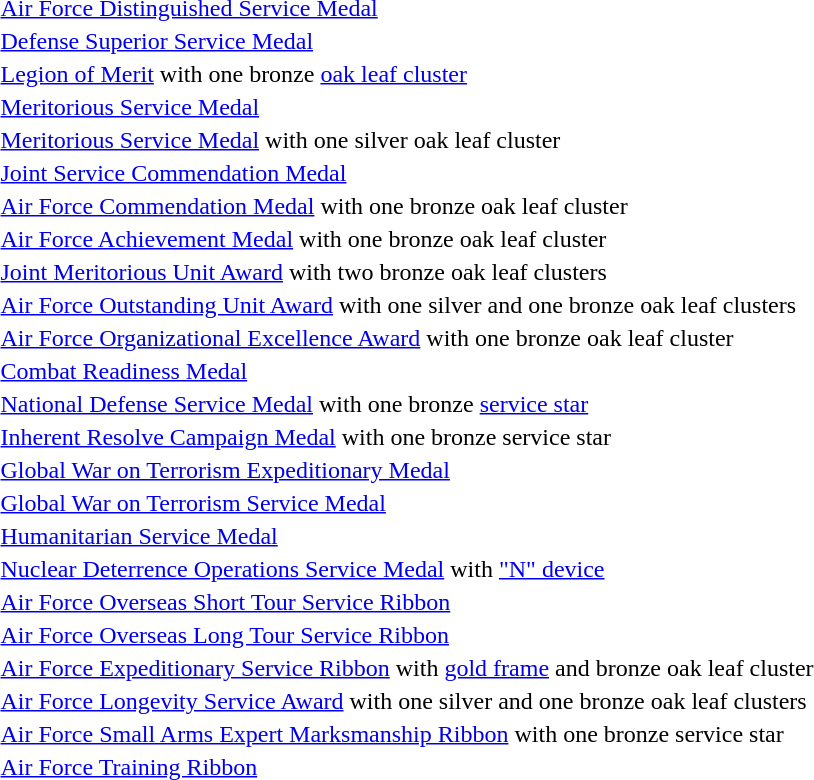<table>
<tr>
<td></td>
<td><a href='#'>Air Force Distinguished Service Medal</a></td>
</tr>
<tr>
<td></td>
<td><a href='#'>Defense Superior Service Medal</a></td>
</tr>
<tr>
<td></td>
<td><a href='#'>Legion of Merit</a> with one bronze <a href='#'>oak leaf cluster</a></td>
</tr>
<tr>
<td></td>
<td><a href='#'>Meritorious Service Medal</a></td>
</tr>
<tr>
<td></td>
<td><a href='#'>Meritorious Service Medal</a> with one silver oak leaf cluster</td>
</tr>
<tr>
<td></td>
<td><a href='#'>Joint Service Commendation Medal</a></td>
</tr>
<tr>
<td></td>
<td><a href='#'>Air Force Commendation Medal</a> with one bronze oak leaf cluster</td>
</tr>
<tr>
<td></td>
<td><a href='#'>Air Force Achievement Medal</a> with one bronze oak leaf cluster</td>
</tr>
<tr>
<td></td>
<td><a href='#'>Joint Meritorious Unit Award</a> with two bronze oak leaf clusters</td>
</tr>
<tr>
<td></td>
<td><a href='#'>Air Force Outstanding Unit Award</a> with one silver and one bronze oak leaf clusters</td>
</tr>
<tr>
<td></td>
<td><a href='#'>Air Force Organizational Excellence Award</a> with one bronze oak leaf cluster</td>
</tr>
<tr>
<td></td>
<td><a href='#'>Combat Readiness Medal</a></td>
</tr>
<tr>
<td></td>
<td><a href='#'>National Defense Service Medal</a> with one bronze <a href='#'>service star</a></td>
</tr>
<tr>
<td></td>
<td><a href='#'>Inherent Resolve Campaign Medal</a> with one bronze service star</td>
</tr>
<tr>
<td></td>
<td><a href='#'>Global War on Terrorism Expeditionary Medal</a></td>
</tr>
<tr>
<td></td>
<td><a href='#'>Global War on Terrorism Service Medal</a></td>
</tr>
<tr>
<td></td>
<td><a href='#'>Humanitarian Service Medal</a></td>
</tr>
<tr>
<td><span></span></td>
<td><a href='#'>Nuclear Deterrence Operations Service Medal</a> with <a href='#'>"N" device</a></td>
</tr>
<tr>
<td></td>
<td><a href='#'>Air Force Overseas Short Tour Service Ribbon</a></td>
</tr>
<tr>
<td></td>
<td><a href='#'>Air Force Overseas Long Tour Service Ribbon</a></td>
</tr>
<tr>
<td></td>
<td><a href='#'>Air Force Expeditionary Service Ribbon</a> with <a href='#'>gold frame</a> and bronze oak leaf cluster</td>
</tr>
<tr>
<td></td>
<td><a href='#'>Air Force Longevity Service Award</a> with one silver and one bronze oak leaf clusters</td>
</tr>
<tr>
<td></td>
<td><a href='#'>Air Force Small Arms Expert Marksmanship Ribbon</a> with one bronze service star</td>
</tr>
<tr>
<td></td>
<td><a href='#'>Air Force Training Ribbon</a></td>
</tr>
</table>
